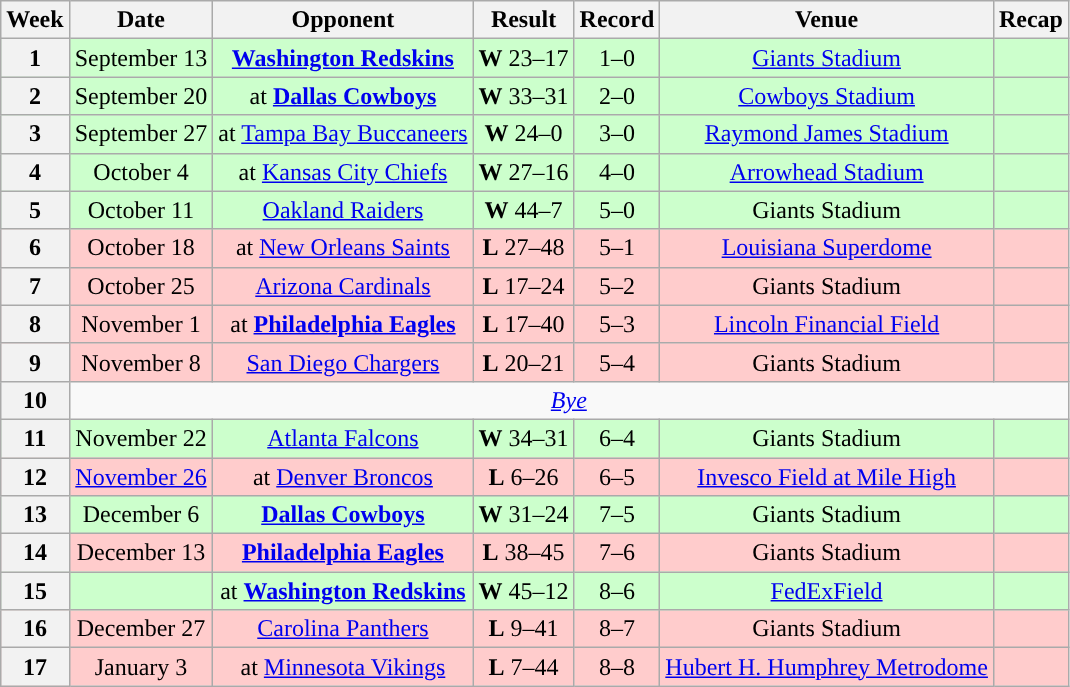<table class="wikitable" style="text-align:center">
<tr>
<th>Week</th>
<th>Date</th>
<th>Opponent</th>
<th>Result</th>
<th>Record</th>
<th>Venue</th>
<th>Recap</th>
</tr>
<tr style="background:#cfc;">
<th style="text-align:center;">1</th>
<td style="text-align:center;">September 13</td>
<td style="text-align:center;"><strong><a href='#'>Washington Redskins</a></strong></td>
<td style="text-align:center;"><strong>W</strong> 23–17</td>
<td style="text-align:center;">1–0</td>
<td style="text-align:center;"><a href='#'>Giants Stadium</a></td>
<td style="text-align:center;"></td>
</tr>
<tr style="background:#cfc;">
<th style="text-align:center;">2</th>
<td style="text-align:center;">September 20</td>
<td style="text-align:center;">at <strong><a href='#'>Dallas Cowboys</a></strong></td>
<td style="text-align:center;"><strong>W</strong> 33–31</td>
<td style="text-align:center;">2–0</td>
<td style="text-align:center;"><a href='#'>Cowboys Stadium</a></td>
<td style="text-align:center;"></td>
</tr>
<tr style="background:#cfc;">
<th style="text-align:center;">3</th>
<td style="text-align:center;">September 27</td>
<td style="text-align:center;">at <a href='#'>Tampa Bay Buccaneers</a></td>
<td style="text-align:center;"><strong>W</strong> 24–0</td>
<td style="text-align:center;">3–0</td>
<td style="text-align:center;"><a href='#'>Raymond James Stadium</a></td>
<td style="text-align:center;"></td>
</tr>
<tr style="background:#cfc;">
<th style="text-align:center;">4</th>
<td style="text-align:center;">October 4</td>
<td style="text-align:center;">at <a href='#'>Kansas City Chiefs</a></td>
<td style="text-align:center;"><strong>W</strong> 27–16</td>
<td style="text-align:center;">4–0</td>
<td style="text-align:center;"><a href='#'>Arrowhead Stadium</a></td>
<td style="text-align:center;"></td>
</tr>
<tr style="background:#cfc;">
<th style="text-align:center;">5</th>
<td style="text-align:center;">October 11</td>
<td style="text-align:center;"><a href='#'>Oakland Raiders</a></td>
<td style="text-align:center;"><strong>W</strong> 44–7</td>
<td style="text-align:center;">5–0</td>
<td style="text-align:center;">Giants Stadium</td>
<td style="text-align:center;"></td>
</tr>
<tr style="background:#fcc;">
<th style="text-align:center;">6</th>
<td style="text-align:center;">October 18</td>
<td style="text-align:center;">at <a href='#'>New Orleans Saints</a></td>
<td style="text-align:center;"><strong>L</strong> 27–48</td>
<td style="text-align:center;">5–1</td>
<td style="text-align:center;"><a href='#'>Louisiana Superdome</a></td>
<td style="text-align:center;"></td>
</tr>
<tr style="background:#fcc;">
<th style="text-align:center;">7</th>
<td style="text-align:center;">October 25</td>
<td style="text-align:center;"><a href='#'>Arizona Cardinals</a></td>
<td style="text-align:center;"><strong>L</strong> 17–24</td>
<td style="text-align:center;">5–2</td>
<td style="text-align:center;">Giants Stadium</td>
<td style="text-align:center;"></td>
</tr>
<tr style="background:#fcc;">
<th style="text-align:center;">8</th>
<td style="text-align:center;">November 1</td>
<td style="text-align:center;">at <strong><a href='#'>Philadelphia Eagles</a></strong></td>
<td style="text-align:center;"><strong>L</strong> 17–40</td>
<td style="text-align:center;">5–3</td>
<td style="text-align:center;"><a href='#'>Lincoln Financial Field</a></td>
<td style="text-align:center;"></td>
</tr>
<tr style="background:#fcc;">
<th style="text-align:center;">9</th>
<td style="text-align:center;">November 8</td>
<td style="text-align:center;"><a href='#'>San Diego Chargers</a></td>
<td style="text-align:center;"><strong>L</strong> 20–21</td>
<td style="text-align:center;">5–4</td>
<td style="text-align:center;">Giants Stadium</td>
<td style="text-align:center;"></td>
</tr>
<tr>
<th style="text-align:center;">10</th>
<td colspan="9" style="text-align:center;"><em><a href='#'>Bye</a></em></td>
</tr>
<tr style="background:#cfc;">
<th style="text-align:center;">11</th>
<td style="text-align:center;">November 22</td>
<td style="text-align:center;"><a href='#'>Atlanta Falcons</a></td>
<td style="text-align:center;"><strong>W</strong> 34–31 </td>
<td style="text-align:center;">6–4</td>
<td style="text-align:center;">Giants Stadium</td>
<td style="text-align:center;"></td>
</tr>
<tr style="background:#fcc;">
<th style="text-align:center;">12</th>
<td style="text-align:center;"><a href='#'>November 26</a></td>
<td style="text-align:center;">at <a href='#'>Denver Broncos</a></td>
<td style="text-align:center;"><strong>L</strong> 6–26</td>
<td style="text-align:center;">6–5</td>
<td style="text-align:center;"><a href='#'>Invesco Field at Mile High</a></td>
<td style="text-align:center;"></td>
</tr>
<tr style="background:#cfc;">
<th style="text-align:center;">13</th>
<td style="text-align:center;">December 6</td>
<td style="text-align:center;"><strong><a href='#'>Dallas Cowboys</a></strong></td>
<td style="text-align:center;"><strong>W</strong> 31–24</td>
<td style="text-align:center;">7–5</td>
<td style="text-align:center;">Giants Stadium</td>
<td style="text-align:center;"></td>
</tr>
<tr style="background:#fcc;">
<th style="text-align:center;">14</th>
<td style="text-align:center;">December 13</td>
<td style="text-align:center;"><strong><a href='#'>Philadelphia Eagles</a></strong></td>
<td style="text-align:center;"><strong>L</strong> 38–45</td>
<td style="text-align:center;">7–6</td>
<td style="text-align:center;">Giants Stadium</td>
<td style="text-align:center;"></td>
</tr>
<tr style="background:#cfc;">
<th style="text-align:center;">15</th>
<td style="text-align:center;"></td>
<td style="text-align:center;">at <strong><a href='#'>Washington Redskins</a></strong></td>
<td style="text-align:center;"><strong>W</strong> 45–12</td>
<td style="text-align:center;">8–6</td>
<td style="text-align:center;"><a href='#'>FedExField</a></td>
<td style="text-align:center;"></td>
</tr>
<tr style="background:#fcc;">
<th style="text-align:center;">16</th>
<td style="text-align:center;">December 27</td>
<td style="text-align:center;"><a href='#'>Carolina Panthers</a></td>
<td style="text-align:center;"><strong>L</strong> 9–41</td>
<td style="text-align:center;">8–7</td>
<td style="text-align:center;">Giants Stadium</td>
<td style="text-align:center;"></td>
</tr>
<tr style="background:#fcc;">
<th style="text-align:center;">17</th>
<td style="text-align:center;">January 3</td>
<td style="text-align:center;">at <a href='#'>Minnesota Vikings</a></td>
<td style="text-align:center;"><strong>L</strong> 7–44</td>
<td style="text-align:center;">8–8</td>
<td style="text-align:center;"><a href='#'>Hubert H. Humphrey Metrodome</a></td>
<td style="text-align:center;"></td>
</tr>
</table>
